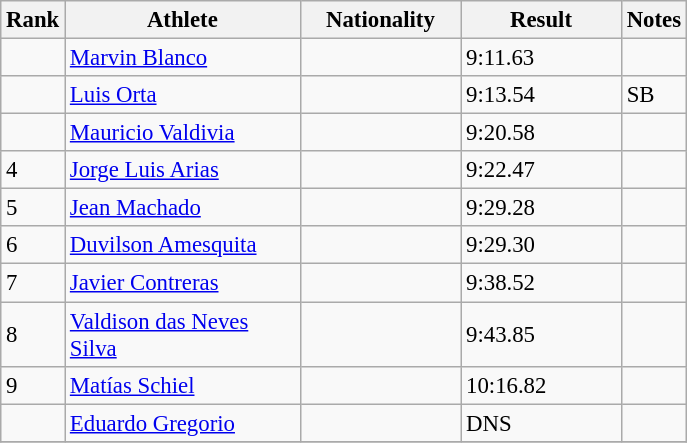<table class="wikitable" style="font-size:95%" style="width:35em;" style="text-align:center">
<tr>
<th>Rank</th>
<th width=150>Athlete</th>
<th width=100>Nationality</th>
<th width=100>Result</th>
<th>Notes</th>
</tr>
<tr>
<td></td>
<td align=left><a href='#'>Marvin Blanco</a></td>
<td align=left></td>
<td>9:11.63</td>
<td></td>
</tr>
<tr>
<td></td>
<td align=left><a href='#'>Luis Orta</a></td>
<td align=left></td>
<td>9:13.54</td>
<td>SB</td>
</tr>
<tr>
<td></td>
<td align=left><a href='#'>Mauricio Valdivia</a></td>
<td align=left></td>
<td>9:20.58</td>
<td></td>
</tr>
<tr>
<td>4</td>
<td align=left><a href='#'>Jorge Luis Arias</a></td>
<td align=left></td>
<td>9:22.47</td>
<td></td>
</tr>
<tr>
<td>5</td>
<td align=left><a href='#'>Jean Machado</a></td>
<td align=left></td>
<td>9:29.28</td>
<td></td>
</tr>
<tr>
<td>6</td>
<td align=left><a href='#'>Duvilson Amesquita</a></td>
<td align=left></td>
<td>9:29.30</td>
<td></td>
</tr>
<tr>
<td>7</td>
<td align=left><a href='#'>Javier Contreras</a></td>
<td align=left></td>
<td>9:38.52</td>
<td></td>
</tr>
<tr>
<td>8</td>
<td align=left><a href='#'>Valdison das Neves Silva</a></td>
<td align=left></td>
<td>9:43.85</td>
<td></td>
</tr>
<tr>
<td>9</td>
<td align=left><a href='#'>Matías Schiel</a></td>
<td align=left></td>
<td>10:16.82</td>
<td></td>
</tr>
<tr>
<td></td>
<td align=left><a href='#'>Eduardo Gregorio</a></td>
<td align=left></td>
<td>DNS</td>
<td></td>
</tr>
<tr>
</tr>
</table>
